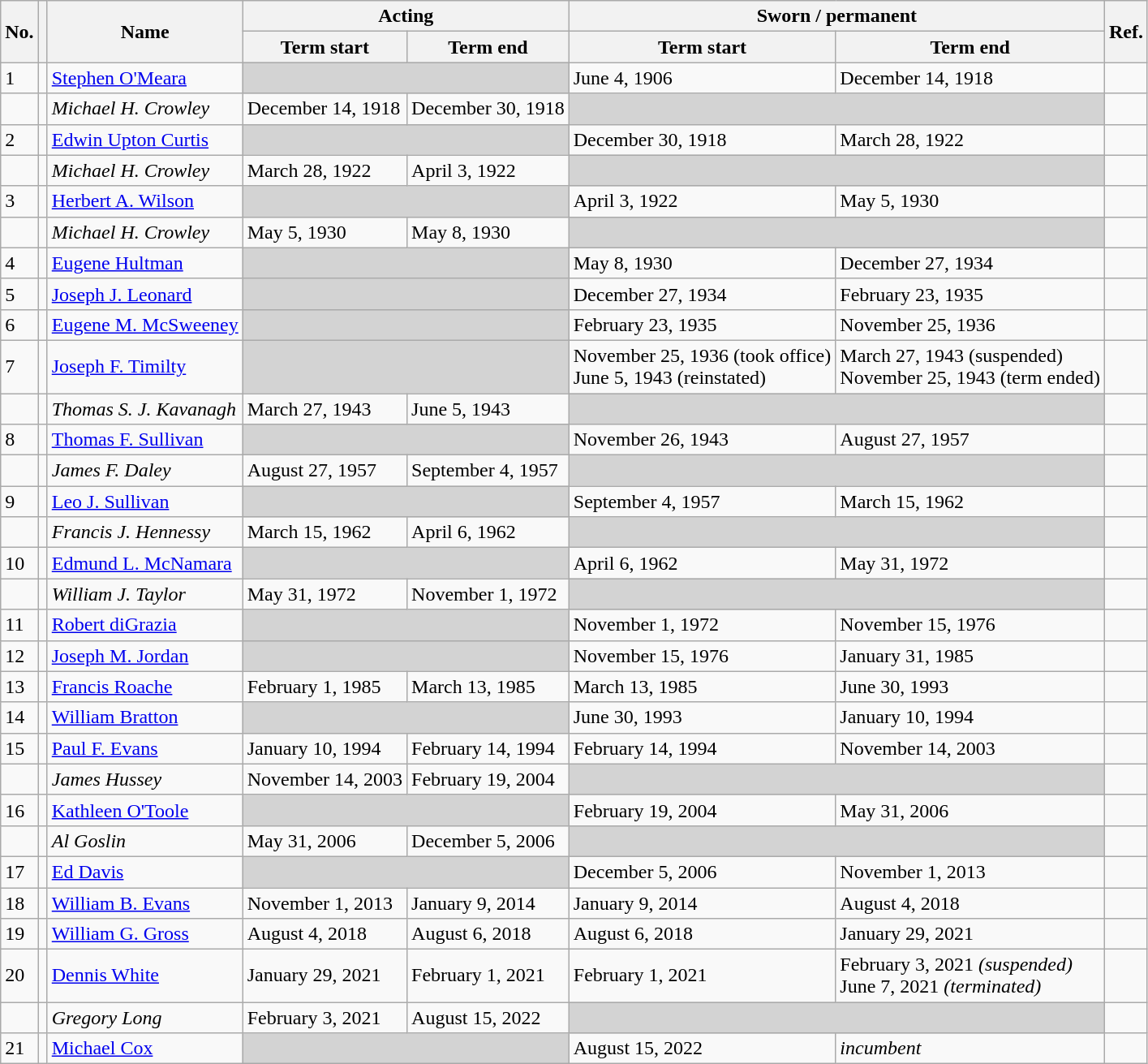<table class="wikitable" style="text-align:left">
<tr>
<th rowspan=2>No.</th>
<th rowspan=2></th>
<th rowspan=2>Name</th>
<th colspan=2>Acting</th>
<th colspan=2>Sworn / permanent</th>
<th rowspan=2>Ref.</th>
</tr>
<tr>
<th>Term start</th>
<th>Term end</th>
<th>Term start</th>
<th>Term end</th>
</tr>
<tr>
<td>1</td>
<td></td>
<td><a href='#'>Stephen O'Meara</a></td>
<td colspan=2 bgcolor=lightgrey></td>
<td>June 4, 1906</td>
<td>December 14, 1918</td>
<td></td>
</tr>
<tr>
<td></td>
<td></td>
<td><em>Michael H. Crowley</em></td>
<td>December 14, 1918</td>
<td>December 30, 1918</td>
<td colspan=2 bgcolor=lightgrey></td>
<td></td>
</tr>
<tr>
<td>2</td>
<td></td>
<td><a href='#'>Edwin Upton Curtis</a></td>
<td colspan=2 bgcolor=lightgrey></td>
<td>December 30, 1918</td>
<td>March 28, 1922</td>
<td></td>
</tr>
<tr>
<td></td>
<td></td>
<td><em>Michael H. Crowley</em></td>
<td>March 28, 1922</td>
<td>April 3, 1922</td>
<td colspan=2 bgcolor=lightgrey></td>
<td></td>
</tr>
<tr>
<td>3</td>
<td></td>
<td><a href='#'>Herbert A. Wilson</a></td>
<td colspan=2 bgcolor=lightgrey></td>
<td>April 3, 1922</td>
<td>May 5, 1930</td>
<td></td>
</tr>
<tr>
<td></td>
<td></td>
<td><em>Michael H. Crowley</em></td>
<td>May 5, 1930</td>
<td>May 8, 1930</td>
<td colspan=2 bgcolor=lightgrey></td>
<td></td>
</tr>
<tr>
<td>4</td>
<td></td>
<td><a href='#'>Eugene Hultman</a></td>
<td colspan=2 bgcolor=lightgrey></td>
<td>May 8, 1930</td>
<td>December 27, 1934</td>
<td></td>
</tr>
<tr>
<td>5</td>
<td></td>
<td><a href='#'>Joseph J. Leonard</a></td>
<td colspan=2 bgcolor=lightgrey></td>
<td>December 27, 1934</td>
<td>February 23, 1935</td>
<td></td>
</tr>
<tr>
<td>6</td>
<td></td>
<td><a href='#'>Eugene M. McSweeney</a></td>
<td colspan=2 bgcolor=lightgrey></td>
<td>February 23, 1935</td>
<td>November 25, 1936</td>
<td></td>
</tr>
<tr>
<td>7</td>
<td></td>
<td><a href='#'>Joseph F. Timilty</a></td>
<td colspan=2 bgcolor=lightgrey></td>
<td>November 25, 1936 (took office)<br>June 5, 1943 (reinstated)</td>
<td>March 27, 1943 (suspended)<br>November 25, 1943 (term ended)</td>
<td></td>
</tr>
<tr>
<td></td>
<td></td>
<td><em>Thomas S. J. Kavanagh</em></td>
<td>March 27, 1943</td>
<td>June 5, 1943</td>
<td colspan=2 bgcolor=lightgrey></td>
<td></td>
</tr>
<tr>
<td>8</td>
<td></td>
<td><a href='#'>Thomas F. Sullivan</a></td>
<td colspan=2 bgcolor=lightgrey></td>
<td>November 26, 1943</td>
<td>August 27, 1957</td>
<td></td>
</tr>
<tr>
<td></td>
<td></td>
<td><em>James F. Daley</em></td>
<td>August 27, 1957</td>
<td>September 4, 1957</td>
<td colspan=2 bgcolor=lightgrey></td>
<td></td>
</tr>
<tr>
<td>9</td>
<td></td>
<td><a href='#'>Leo J. Sullivan</a></td>
<td colspan=2 bgcolor=lightgrey></td>
<td>September 4, 1957</td>
<td>March 15, 1962</td>
<td></td>
</tr>
<tr>
<td></td>
<td></td>
<td><em>Francis J. Hennessy</em></td>
<td>March 15, 1962</td>
<td>April 6, 1962</td>
<td colspan=2 bgcolor=lightgrey></td>
<td></td>
</tr>
<tr>
<td>10</td>
<td></td>
<td><a href='#'>Edmund L. McNamara</a></td>
<td colspan=2 bgcolor=lightgrey></td>
<td>April 6, 1962</td>
<td>May 31, 1972</td>
<td></td>
</tr>
<tr>
<td></td>
<td></td>
<td><em>William J. Taylor</em></td>
<td>May 31, 1972</td>
<td>November 1, 1972</td>
<td colspan=2 bgcolor=lightgrey></td>
<td></td>
</tr>
<tr>
<td>11</td>
<td></td>
<td><a href='#'>Robert diGrazia</a></td>
<td colspan=2 bgcolor=lightgrey></td>
<td>November 1, 1972</td>
<td>November 15, 1976</td>
<td></td>
</tr>
<tr>
<td>12</td>
<td></td>
<td><a href='#'>Joseph M. Jordan</a></td>
<td colspan=2 bgcolor=lightgrey></td>
<td>November 15, 1976</td>
<td>January 31, 1985</td>
<td></td>
</tr>
<tr>
<td>13</td>
<td></td>
<td><a href='#'>Francis Roache</a></td>
<td>February 1, 1985</td>
<td>March 13, 1985</td>
<td>March 13, 1985</td>
<td>June 30, 1993</td>
<td></td>
</tr>
<tr>
<td>14</td>
<td></td>
<td><a href='#'>William Bratton</a></td>
<td colspan=2 bgcolor=lightgrey></td>
<td>June 30, 1993</td>
<td>January 10, 1994</td>
<td></td>
</tr>
<tr>
<td>15</td>
<td></td>
<td><a href='#'>Paul F. Evans</a></td>
<td>January 10, 1994</td>
<td>February 14, 1994</td>
<td>February 14, 1994</td>
<td>November 14, 2003</td>
<td></td>
</tr>
<tr>
<td></td>
<td></td>
<td><em>James Hussey</em></td>
<td>November 14, 2003</td>
<td>February 19, 2004</td>
<td colspan=2 bgcolor=lightgrey></td>
<td></td>
</tr>
<tr>
<td>16</td>
<td></td>
<td><a href='#'>Kathleen O'Toole</a></td>
<td colspan=2 bgcolor=lightgrey></td>
<td>February 19, 2004</td>
<td>May 31, 2006</td>
<td></td>
</tr>
<tr>
<td></td>
<td></td>
<td><em>Al Goslin</em></td>
<td>May 31, 2006</td>
<td>December 5, 2006</td>
<td colspan=2 bgcolor=lightgrey></td>
<td></td>
</tr>
<tr>
<td>17</td>
<td></td>
<td><a href='#'>Ed Davis</a></td>
<td colspan=2 bgcolor=lightgrey></td>
<td>December 5, 2006</td>
<td>November 1, 2013</td>
<td></td>
</tr>
<tr>
<td>18</td>
<td></td>
<td><a href='#'>William B. Evans</a></td>
<td>November 1, 2013</td>
<td>January 9, 2014</td>
<td>January 9, 2014</td>
<td>August 4, 2018</td>
<td></td>
</tr>
<tr>
<td>19</td>
<td></td>
<td><a href='#'>William G. Gross</a></td>
<td>August 4, 2018</td>
<td>August 6, 2018</td>
<td>August 6, 2018</td>
<td>January 29, 2021</td>
<td></td>
</tr>
<tr>
<td>20</td>
<td></td>
<td><a href='#'>Dennis White</a></td>
<td>January 29, 2021</td>
<td>February 1, 2021</td>
<td>February 1, 2021</td>
<td>February 3, 2021 <em>(suspended)</em><br>June 7, 2021 <em>(terminated)</em></td>
<td></td>
</tr>
<tr>
<td></td>
<td></td>
<td><em>Gregory Long</em></td>
<td>February 3, 2021</td>
<td>August 15, 2022</td>
<td colspan=2 bgcolor=lightgrey></td>
<td></td>
</tr>
<tr>
<td>21</td>
<td></td>
<td><a href='#'>Michael Cox</a></td>
<td colspan=2 bgcolor=lightgrey></td>
<td>August 15, 2022</td>
<td><em>incumbent</em></td>
<td></td>
</tr>
</table>
